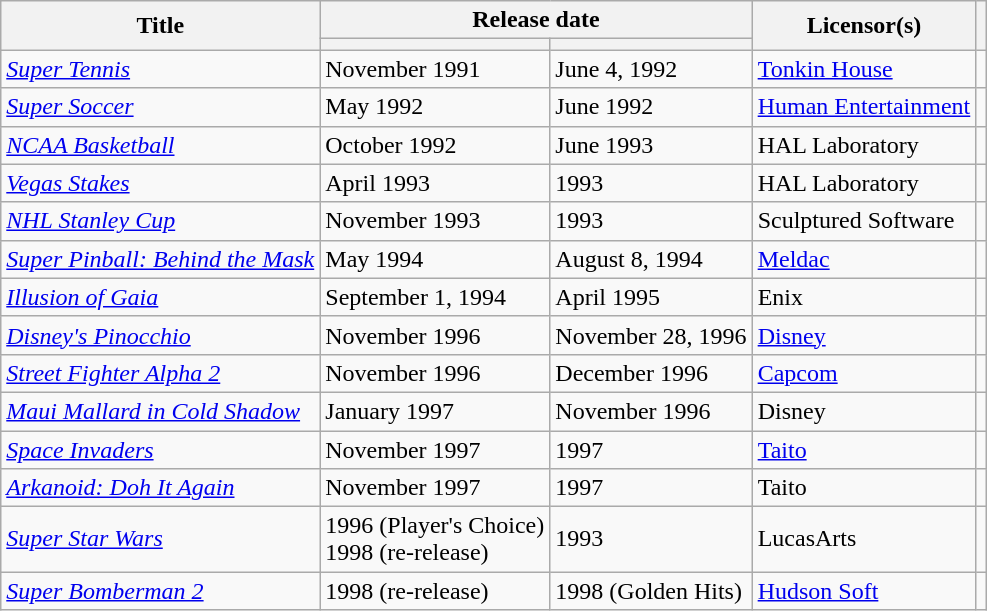<table class="wikitable plainrowheaders sortable">
<tr>
<th rowspan="2">Title</th>
<th colspan="2">Release date</th>
<th rowspan="2">Licensor(s)</th>
<th rowspan="2"></th>
</tr>
<tr>
<th data-sort-type="date"></th>
<th data-sort-type="date"></th>
</tr>
<tr>
<td><em><a href='#'>Super Tennis</a></em></td>
<td>November 1991</td>
<td>June 4, 1992</td>
<td><a href='#'>Tonkin House</a></td>
<td></td>
</tr>
<tr>
<td><em><a href='#'>Super Soccer</a></em></td>
<td>May 1992</td>
<td>June 1992</td>
<td><a href='#'>Human Entertainment</a></td>
<td></td>
</tr>
<tr>
<td><em><a href='#'>NCAA Basketball</a></em></td>
<td>October 1992</td>
<td>June 1993</td>
<td>HAL Laboratory</td>
<td></td>
</tr>
<tr>
<td><em><a href='#'>Vegas Stakes</a></em></td>
<td>April 1993</td>
<td>1993</td>
<td>HAL Laboratory</td>
<td></td>
</tr>
<tr>
<td><em><a href='#'>NHL Stanley Cup</a></em></td>
<td>November 1993</td>
<td>1993</td>
<td>Sculptured Software</td>
<td></td>
</tr>
<tr>
<td><em><a href='#'>Super Pinball: Behind the Mask</a></em></td>
<td>May 1994</td>
<td>August 8, 1994</td>
<td><a href='#'>Meldac</a></td>
<td></td>
</tr>
<tr>
<td><em><a href='#'>Illusion of Gaia</a></em></td>
<td>September 1, 1994</td>
<td>April 1995</td>
<td>Enix</td>
<td></td>
</tr>
<tr>
<td><em><a href='#'>Disney's Pinocchio</a></em></td>
<td>November 1996</td>
<td>November 28, 1996</td>
<td><a href='#'>Disney</a></td>
<td></td>
</tr>
<tr>
<td><em><a href='#'>Street Fighter Alpha 2</a></em></td>
<td>November 1996</td>
<td>December 1996</td>
<td><a href='#'>Capcom</a></td>
<td></td>
</tr>
<tr>
<td><em><a href='#'>Maui Mallard in Cold Shadow</a></em></td>
<td>January 1997</td>
<td>November 1996</td>
<td>Disney</td>
<td></td>
</tr>
<tr>
<td><em><a href='#'>Space Invaders</a></em></td>
<td>November 1997</td>
<td>1997</td>
<td><a href='#'>Taito</a></td>
<td></td>
</tr>
<tr>
<td><em><a href='#'>Arkanoid: Doh It Again</a></em></td>
<td>November 1997</td>
<td>1997</td>
<td>Taito</td>
<td></td>
</tr>
<tr>
<td><em><a href='#'>Super Star Wars</a></em></td>
<td>1996 (Player's Choice)<br>1998 (re-release)</td>
<td>1993</td>
<td>LucasArts</td>
<td></td>
</tr>
<tr>
<td><em><a href='#'>Super Bomberman 2</a></em></td>
<td>1998 (re-release)</td>
<td>1998 (Golden Hits)</td>
<td><a href='#'>Hudson Soft</a></td>
<td></td>
</tr>
</table>
